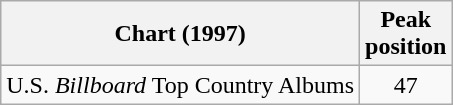<table class="wikitable">
<tr>
<th>Chart (1997)</th>
<th>Peak<br>position</th>
</tr>
<tr>
<td>U.S. <em>Billboard</em> Top Country Albums</td>
<td align="center">47</td>
</tr>
</table>
